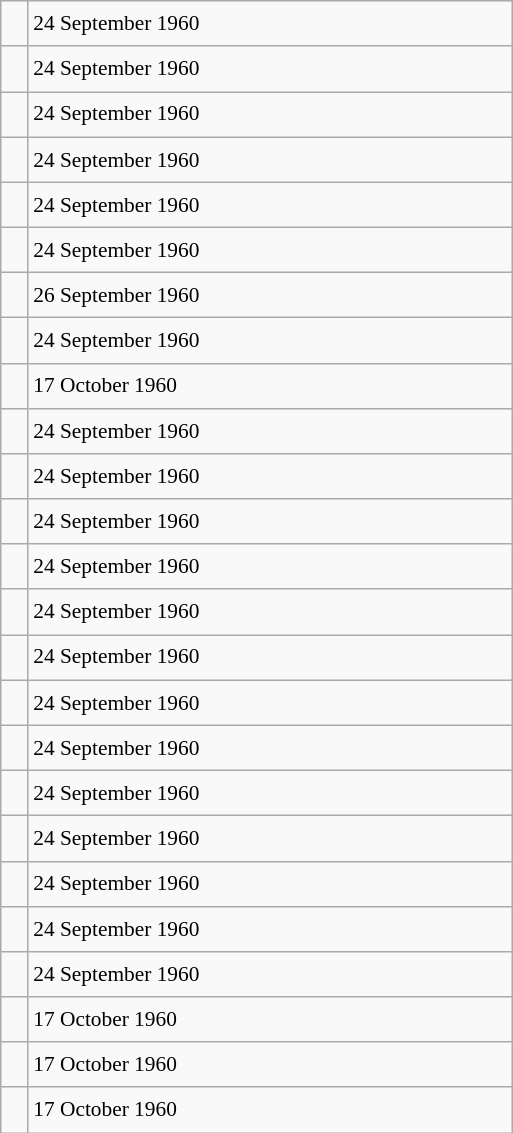<table class="wikitable" style="font-size: 89%; float: left; width: 24em; margin-right: 1em; line-height: 1.65em">
<tr>
<td></td>
<td>24 September 1960</td>
</tr>
<tr>
<td></td>
<td>24 September 1960</td>
</tr>
<tr>
<td></td>
<td>24 September 1960</td>
</tr>
<tr>
<td></td>
<td>24 September 1960</td>
</tr>
<tr>
<td></td>
<td>24 September 1960</td>
</tr>
<tr>
<td></td>
<td>24 September 1960</td>
</tr>
<tr>
<td></td>
<td>26 September 1960</td>
</tr>
<tr>
<td></td>
<td>24 September 1960</td>
</tr>
<tr>
<td></td>
<td>17 October 1960</td>
</tr>
<tr>
<td></td>
<td>24 September 1960</td>
</tr>
<tr>
<td></td>
<td>24 September 1960</td>
</tr>
<tr>
<td></td>
<td>24 September 1960</td>
</tr>
<tr>
<td></td>
<td>24 September 1960</td>
</tr>
<tr>
<td></td>
<td>24 September 1960</td>
</tr>
<tr>
<td></td>
<td>24 September 1960</td>
</tr>
<tr>
<td></td>
<td>24 September 1960</td>
</tr>
<tr>
<td></td>
<td>24 September 1960</td>
</tr>
<tr>
<td></td>
<td>24 September 1960</td>
</tr>
<tr>
<td></td>
<td>24 September 1960</td>
</tr>
<tr>
<td></td>
<td>24 September 1960</td>
</tr>
<tr>
<td></td>
<td>24 September 1960</td>
</tr>
<tr>
<td></td>
<td>24 September 1960</td>
</tr>
<tr>
<td></td>
<td>17 October 1960</td>
</tr>
<tr>
<td></td>
<td>17 October 1960</td>
</tr>
<tr>
<td></td>
<td>17 October 1960</td>
</tr>
</table>
